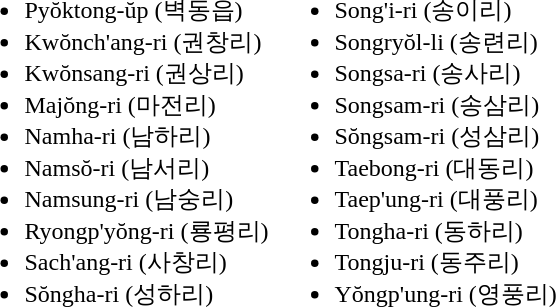<table>
<tr>
<td valign="top"><br><ul><li>Pyŏktong-ŭp (벽동읍)</li><li>Kwŏnch'ang-ri (권창리)</li><li>Kwŏnsang-ri (권상리)</li><li>Majŏng-ri (마전리)</li><li>Namha-ri (남하리)</li><li>Namsŏ-ri (남서리)</li><li>Namsung-ri (남숭리)</li><li>Ryongp'yŏng-ri (룡평리)</li><li>Sach'ang-ri (사창리)</li><li>Sŏngha-ri (성하리)</li></ul></td>
<td valign="top"><br><ul><li>Song'i-ri (송이리)</li><li>Songryŏl-li (송련리)</li><li>Songsa-ri (송사리)</li><li>Songsam-ri (송삼리)</li><li>Sŏngsam-ri (성삼리)</li><li>Taebong-ri (대동리)</li><li>Taep'ung-ri (대풍리)</li><li>Tongha-ri (동하리)</li><li>Tongju-ri (동주리)</li><li>Yŏngp'ung-ri (영풍리)</li></ul></td>
</tr>
</table>
